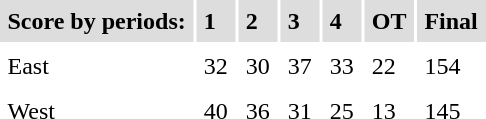<table cellpadding=5>
<tr bgcolor="#dddddd">
<td><strong>Score by periods:</strong></td>
<td><strong>1</strong></td>
<td><strong>2</strong></td>
<td><strong>3</strong></td>
<td><strong>4</strong></td>
<td><strong>OT</strong></td>
<td><strong>Final</strong></td>
</tr>
<tr>
<td>East</td>
<td>32</td>
<td>30</td>
<td>37</td>
<td>33</td>
<td>22</td>
<td>154</td>
</tr>
<tr>
<td>West</td>
<td>40</td>
<td>36</td>
<td>31</td>
<td>25</td>
<td>13</td>
<td>145</td>
</tr>
<tr>
</tr>
</table>
